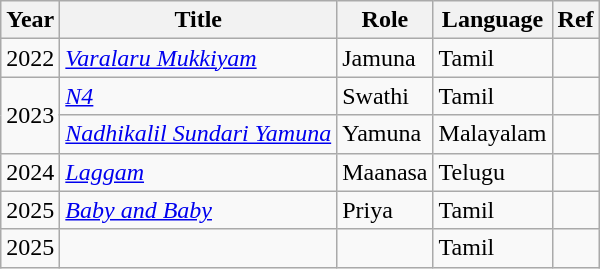<table class="wikitable sortable">
<tr>
<th>Year</th>
<th>Title</th>
<th>Role</th>
<th>Language</th>
<th>Ref</th>
</tr>
<tr>
<td>2022</td>
<td><em><a href='#'>Varalaru Mukkiyam</a></em></td>
<td>Jamuna</td>
<td>Tamil</td>
<td></td>
</tr>
<tr>
<td rowspan="2">2023</td>
<td><em><a href='#'>N4</a></em></td>
<td>Swathi</td>
<td>Tamil</td>
<td></td>
</tr>
<tr>
<td><em><a href='#'>Nadhikalil Sundari Yamuna</a></em></td>
<td>Yamuna</td>
<td>Malayalam</td>
<td></td>
</tr>
<tr>
<td>2024</td>
<td><em><a href='#'>Laggam</a></em></td>
<td>Maanasa</td>
<td>Telugu</td>
<td></td>
</tr>
<tr>
<td>2025</td>
<td><em><a href='#'>Baby and Baby</a></em></td>
<td>Priya</td>
<td>Tamil</td>
<td></td>
</tr>
<tr>
<td>2025</td>
<td></td>
<td></td>
<td>Tamil</td>
<td></td>
</tr>
</table>
